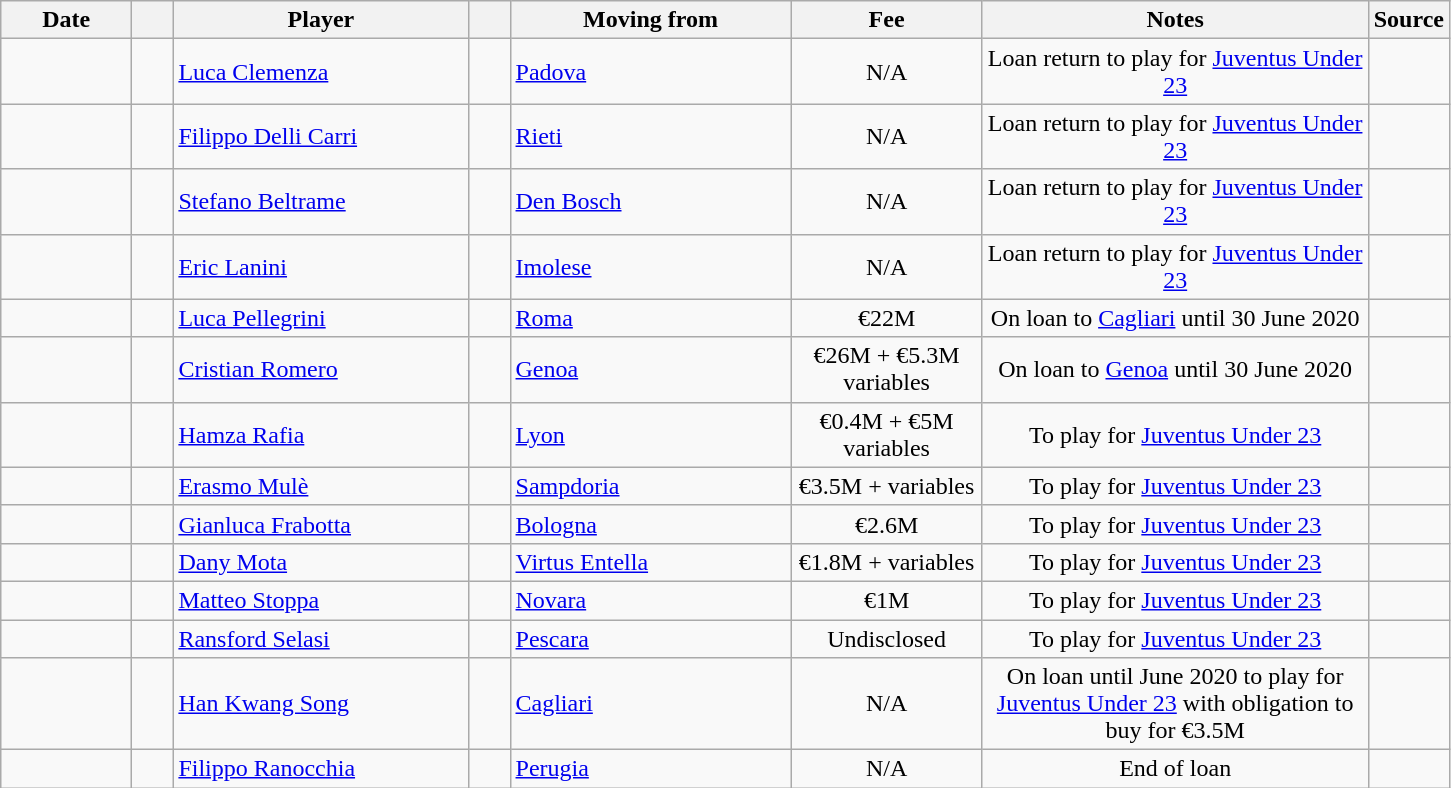<table class="wikitable sortable">
<tr>
<th style="width:80px;">Date</th>
<th style="width:20px;"></th>
<th style="width:190px;">Player</th>
<th style="width:20px;"></th>
<th style="width:180px;">Moving from</th>
<th style="width:120px;" class="unsortable">Fee</th>
<th style="width:250px;" class="unsortable">Notes</th>
<th style="width:20px;">Source</th>
</tr>
<tr>
<td></td>
<td align=center></td>
<td> <a href='#'>Luca Clemenza</a></td>
<td align=center></td>
<td> <a href='#'>Padova</a></td>
<td align=center>N/A</td>
<td align=center>Loan return to play for <a href='#'>Juventus Under 23</a></td>
<td></td>
</tr>
<tr>
<td></td>
<td align=center></td>
<td> <a href='#'>Filippo Delli Carri</a></td>
<td align=center></td>
<td> <a href='#'>Rieti</a></td>
<td align=center>N/A</td>
<td align=center>Loan return to play for <a href='#'>Juventus Under 23</a></td>
<td></td>
</tr>
<tr>
<td></td>
<td align=center></td>
<td> <a href='#'>Stefano Beltrame</a></td>
<td align=center></td>
<td> <a href='#'>Den Bosch</a></td>
<td align=center>N/A</td>
<td align=center>Loan return to play for <a href='#'>Juventus Under 23</a></td>
<td></td>
</tr>
<tr>
<td></td>
<td align=center></td>
<td> <a href='#'>Eric Lanini</a></td>
<td align=center></td>
<td> <a href='#'>Imolese</a></td>
<td align=center>N/A</td>
<td align=center>Loan return to play for <a href='#'>Juventus Under 23</a></td>
<td></td>
</tr>
<tr>
<td></td>
<td align=center></td>
<td> <a href='#'>Luca Pellegrini</a></td>
<td align=center></td>
<td> <a href='#'>Roma</a></td>
<td align=center>€22M</td>
<td align=center>On loan to <a href='#'>Cagliari</a> until 30 June 2020</td>
<td></td>
</tr>
<tr>
<td></td>
<td align=center></td>
<td> <a href='#'>Cristian Romero</a></td>
<td align=center></td>
<td> <a href='#'>Genoa</a></td>
<td align=center>€26M + €5.3M variables</td>
<td align=center>On loan to <a href='#'>Genoa</a> until 30 June 2020</td>
<td></td>
</tr>
<tr>
<td></td>
<td align=center></td>
<td> <a href='#'>Hamza Rafia</a></td>
<td align=center></td>
<td> <a href='#'>Lyon</a></td>
<td align=center>€0.4M + €5M variables</td>
<td align=center>To play for <a href='#'>Juventus Under 23</a></td>
<td><br><small></small></td>
</tr>
<tr>
<td></td>
<td align=center></td>
<td> <a href='#'>Erasmo Mulè</a></td>
<td align=center></td>
<td> <a href='#'>Sampdoria</a></td>
<td align=center>€3.5M + variables</td>
<td align=center>To play for <a href='#'>Juventus Under 23</a></td>
<td><small></small></td>
</tr>
<tr>
<td></td>
<td align=center></td>
<td> <a href='#'>Gianluca Frabotta</a></td>
<td align=center></td>
<td> <a href='#'>Bologna</a></td>
<td align=center>€2.6M</td>
<td align=center>To play for <a href='#'>Juventus Under 23</a></td>
<td><small></small></td>
</tr>
<tr>
<td></td>
<td align=center></td>
<td> <a href='#'>Dany Mota</a></td>
<td align=center></td>
<td> <a href='#'>Virtus Entella</a></td>
<td align=center>€1.8M + variables</td>
<td align=center>To play for <a href='#'>Juventus Under 23</a></td>
<td><small></small></td>
</tr>
<tr>
<td></td>
<td align=center></td>
<td> <a href='#'>Matteo Stoppa</a></td>
<td align=center></td>
<td> <a href='#'>Novara</a></td>
<td align=center>€1M</td>
<td align=center>To play for <a href='#'>Juventus Under 23</a></td>
<td></td>
</tr>
<tr>
<td></td>
<td align=center></td>
<td> <a href='#'>Ransford Selasi</a></td>
<td align=center></td>
<td> <a href='#'>Pescara</a></td>
<td align=center>Undisclosed</td>
<td align=center>To play for <a href='#'>Juventus Under 23</a></td>
<td></td>
</tr>
<tr>
<td></td>
<td align=center></td>
<td> <a href='#'>Han Kwang Song</a></td>
<td align=center></td>
<td> <a href='#'>Cagliari</a></td>
<td align=center>N/A</td>
<td align=center>On loan until June 2020 to play for <a href='#'>Juventus Under 23</a> with obligation to buy for €3.5M</td>
<td><small></small></td>
</tr>
<tr>
<td></td>
<td align=center></td>
<td> <a href='#'>Filippo Ranocchia</a></td>
<td align=center></td>
<td> <a href='#'>Perugia</a></td>
<td align=center>N/A</td>
<td align=center>End of loan</td>
<td></td>
</tr>
</table>
